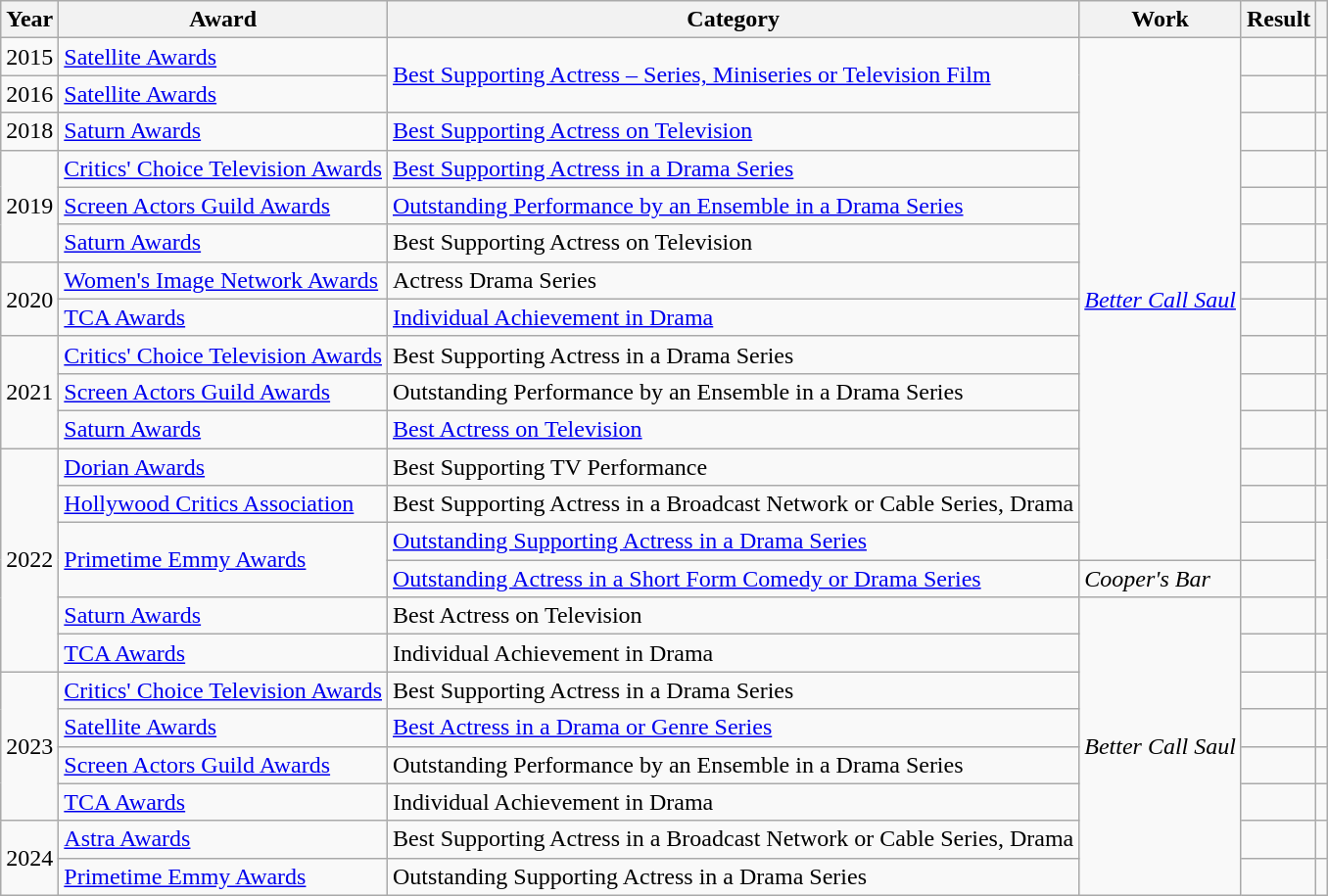<table class="wikitable sortable">
<tr>
<th>Year</th>
<th>Award</th>
<th>Category</th>
<th>Work</th>
<th>Result</th>
<th scope="col" class="unsortable"></th>
</tr>
<tr>
<td align="center">2015</td>
<td><a href='#'>Satellite Awards</a></td>
<td rowspan="2"><a href='#'>Best Supporting Actress – Series, Miniseries or Television Film</a></td>
<td rowspan="14"><em><a href='#'>Better Call Saul</a></em></td>
<td></td>
<td align="center"></td>
</tr>
<tr>
<td align="center">2016</td>
<td><a href='#'>Satellite Awards</a></td>
<td></td>
<td align="center"></td>
</tr>
<tr>
<td align="center">2018</td>
<td><a href='#'>Saturn Awards</a></td>
<td><a href='#'>Best Supporting Actress on Television</a></td>
<td></td>
<td align="center"></td>
</tr>
<tr>
<td align="center" rowspan="3">2019</td>
<td><a href='#'>Critics' Choice Television Awards</a></td>
<td><a href='#'>Best Supporting Actress in a Drama Series</a></td>
<td></td>
<td align="center"></td>
</tr>
<tr>
<td><a href='#'>Screen Actors Guild Awards</a></td>
<td><a href='#'>Outstanding Performance by an Ensemble in a Drama Series</a></td>
<td></td>
<td align="center"></td>
</tr>
<tr>
<td><a href='#'>Saturn Awards</a></td>
<td>Best Supporting Actress on Television</td>
<td></td>
<td align="center"></td>
</tr>
<tr>
<td align="center" rowspan="2">2020</td>
<td><a href='#'>Women's Image Network Awards</a></td>
<td>Actress Drama Series</td>
<td></td>
<td align="center"></td>
</tr>
<tr>
<td><a href='#'>TCA Awards</a></td>
<td><a href='#'>Individual Achievement in Drama</a></td>
<td></td>
<td align="center"></td>
</tr>
<tr>
<td align="center" rowspan="3">2021</td>
<td><a href='#'>Critics' Choice Television Awards</a></td>
<td>Best Supporting Actress in a Drama Series</td>
<td></td>
<td align="center"></td>
</tr>
<tr>
<td><a href='#'>Screen Actors Guild Awards</a></td>
<td>Outstanding Performance by an Ensemble in a Drama Series</td>
<td></td>
<td align="center"></td>
</tr>
<tr>
<td><a href='#'>Saturn Awards</a></td>
<td><a href='#'>Best Actress on Television</a></td>
<td></td>
<td align="center"></td>
</tr>
<tr>
<td align="center" rowspan="6">2022</td>
<td><a href='#'>Dorian Awards</a></td>
<td>Best Supporting TV Performance</td>
<td></td>
<td align="center"></td>
</tr>
<tr>
<td><a href='#'>Hollywood Critics Association</a></td>
<td>Best Supporting Actress in a Broadcast Network or Cable Series, Drama</td>
<td></td>
<td align="center"></td>
</tr>
<tr>
<td rowspan="2"><a href='#'>Primetime Emmy Awards</a></td>
<td><a href='#'>Outstanding Supporting Actress in a Drama Series</a></td>
<td></td>
<td align="center" rowspan="2"></td>
</tr>
<tr>
<td><a href='#'>Outstanding Actress in a Short Form Comedy or Drama Series</a></td>
<td><em>Cooper's Bar</em></td>
<td></td>
</tr>
<tr>
<td><a href='#'>Saturn Awards</a></td>
<td>Best Actress on Television</td>
<td rowspan="8"><em>Better Call Saul</em></td>
<td></td>
<td align="center"></td>
</tr>
<tr>
<td><a href='#'>TCA Awards</a></td>
<td>Individual Achievement in Drama</td>
<td></td>
<td align="center"></td>
</tr>
<tr>
<td align="center" rowspan="4">2023</td>
<td><a href='#'>Critics' Choice Television Awards</a></td>
<td>Best Supporting Actress in a Drama Series</td>
<td></td>
<td align="center"></td>
</tr>
<tr>
<td><a href='#'>Satellite Awards</a></td>
<td><a href='#'>Best Actress in a Drama or Genre Series</a></td>
<td></td>
<td align="center"></td>
</tr>
<tr>
<td><a href='#'>Screen Actors Guild Awards</a></td>
<td>Outstanding Performance by an Ensemble in a Drama Series</td>
<td></td>
<td align="center"></td>
</tr>
<tr>
<td><a href='#'>TCA Awards</a></td>
<td>Individual Achievement in Drama</td>
<td></td>
<td align="center"></td>
</tr>
<tr>
<td align="center" rowspan="2">2024</td>
<td><a href='#'>Astra Awards</a></td>
<td>Best Supporting Actress in a Broadcast Network or Cable Series, Drama</td>
<td></td>
<td align="center"></td>
</tr>
<tr>
<td><a href='#'>Primetime Emmy Awards</a></td>
<td>Outstanding Supporting Actress in a Drama Series</td>
<td></td>
<td align="center"></td>
</tr>
</table>
